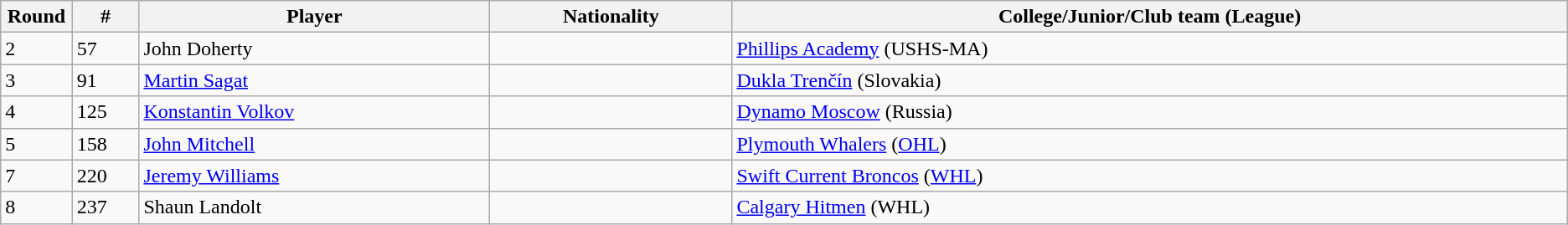<table class="wikitable">
<tr align="center">
<th bgcolor="#DDDDFF" width="4.0%">Round</th>
<th bgcolor="#DDDDFF" width="4.0%">#</th>
<th bgcolor="#DDDDFF" width="21.0%">Player</th>
<th bgcolor="#DDDDFF" width="14.5%">Nationality</th>
<th bgcolor="#DDDDFF" width="50.0%">College/Junior/Club team (League)</th>
</tr>
<tr>
<td>2</td>
<td>57</td>
<td>John Doherty</td>
<td></td>
<td><a href='#'>Phillips Academy</a> (USHS-MA)</td>
</tr>
<tr>
<td>3</td>
<td>91</td>
<td><a href='#'>Martin Sagat</a></td>
<td></td>
<td><a href='#'>Dukla Trenčín</a> (Slovakia)</td>
</tr>
<tr>
<td>4</td>
<td>125</td>
<td><a href='#'>Konstantin Volkov</a></td>
<td></td>
<td><a href='#'>Dynamo Moscow</a> (Russia)</td>
</tr>
<tr>
<td>5</td>
<td>158</td>
<td><a href='#'>John Mitchell</a></td>
<td></td>
<td><a href='#'>Plymouth Whalers</a> (<a href='#'>OHL</a>)</td>
</tr>
<tr>
<td>7</td>
<td>220</td>
<td><a href='#'>Jeremy Williams</a></td>
<td></td>
<td><a href='#'>Swift Current Broncos</a> (<a href='#'>WHL</a>)</td>
</tr>
<tr>
<td>8</td>
<td>237</td>
<td>Shaun Landolt</td>
<td></td>
<td><a href='#'>Calgary Hitmen</a> (WHL)</td>
</tr>
</table>
